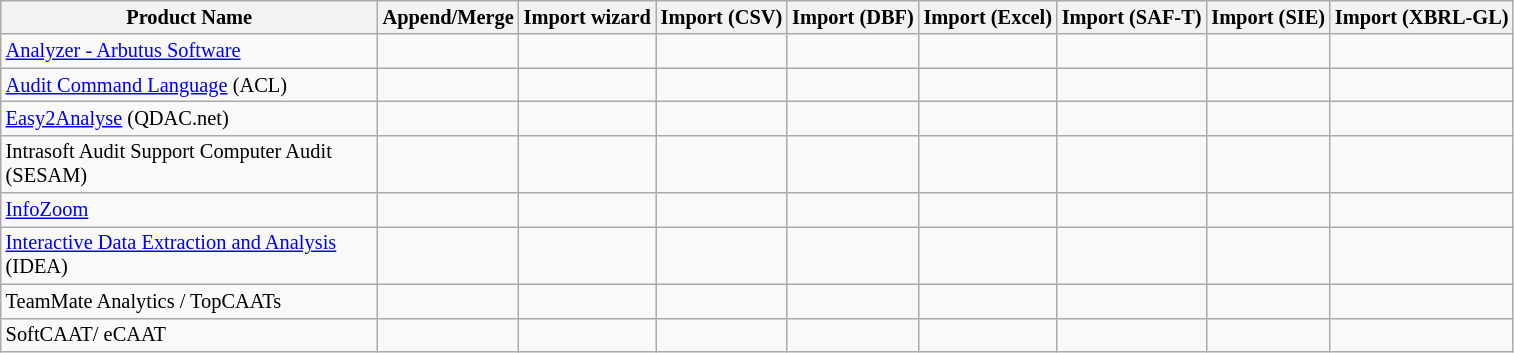<table class="wikitable sortable" style="text-align: center; font-size: 85%; width: auto; table-layout: fixed;">
<tr>
<th style="width: 18em">Product Name</th>
<th>Append/Merge</th>
<th>Import wizard</th>
<th>Import (CSV)</th>
<th>Import (DBF)</th>
<th>Import (Excel)</th>
<th>Import (SAF-T)</th>
<th>Import (SIE)</th>
<th>Import (XBRL-GL)</th>
</tr>
<tr>
<td style="text-align: left"><a href='#'>Analyzer - Arbutus Software</a></td>
<td></td>
<td></td>
<td></td>
<td></td>
<td></td>
<td></td>
<td></td>
<td></td>
</tr>
<tr>
<td style="text-align: left"><a href='#'>Audit Command Language</a> (ACL)</td>
<td></td>
<td></td>
<td></td>
<td></td>
<td></td>
<td></td>
<td></td>
<td></td>
</tr>
<tr>
<td style="text-align: left"><a href='#'>Easy2Analyse</a> (QDAC.net)</td>
<td></td>
<td></td>
<td></td>
<td></td>
<td></td>
<td></td>
<td></td>
<td></td>
</tr>
<tr>
<td style="text-align: left">Intrasoft Audit Support Computer Audit (SESAM)</td>
<td></td>
<td></td>
<td></td>
<td></td>
<td></td>
<td></td>
<td></td>
<td></td>
</tr>
<tr>
<td style="text-align: left"><a href='#'>InfoZoom</a></td>
<td></td>
<td></td>
<td></td>
<td></td>
<td></td>
<td></td>
<td></td>
<td></td>
</tr>
<tr>
<td style="text-align: left"><a href='#'>Interactive Data Extraction and Analysis</a> (IDEA)</td>
<td></td>
<td></td>
<td></td>
<td></td>
<td></td>
<td></td>
<td></td>
<td></td>
</tr>
<tr>
<td style="text-align: left">TeamMate Analytics / TopCAATs</td>
<td></td>
<td></td>
<td></td>
<td></td>
<td></td>
<td></td>
<td></td>
<td></td>
</tr>
<tr>
<td style="text-align: left">SoftCAAT/ eCAAT</td>
<td></td>
<td></td>
<td></td>
<td></td>
<td></td>
<td></td>
<td></td>
<td></td>
</tr>
</table>
